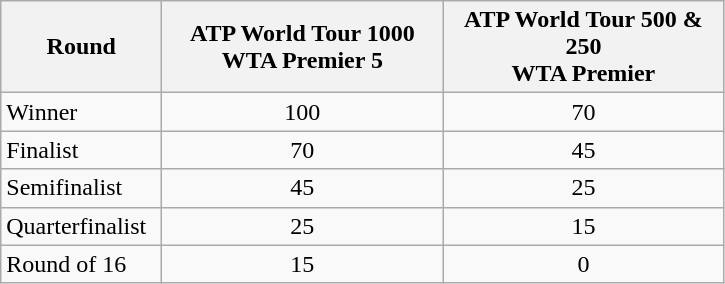<table class="wikitable">
<tr>
<th width=100>Round</th>
<th width=180>ATP World Tour 1000<br> WTA Premier 5</th>
<th width=180>ATP World Tour 500 & 250 <br> WTA Premier</th>
</tr>
<tr>
<td>Winner</td>
<td style="text-align: center;">100</td>
<td style="text-align: center;">70</td>
</tr>
<tr>
<td>Finalist</td>
<td style="text-align: center;">70</td>
<td style="text-align: center;">45</td>
</tr>
<tr>
<td>Semifinalist</td>
<td style="text-align: center;">45</td>
<td style="text-align: center;">25</td>
</tr>
<tr>
<td>Quarterfinalist</td>
<td style="text-align: center;">25</td>
<td style="text-align: center;">15</td>
</tr>
<tr>
<td>Round of 16</td>
<td style="text-align: center;">15</td>
<td style="text-align: center;">0</td>
</tr>
</table>
